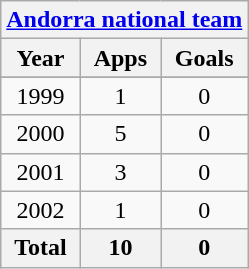<table class="wikitable" style="text-align:center">
<tr>
<th colspan=3><a href='#'>Andorra national team</a></th>
</tr>
<tr>
<th>Year</th>
<th>Apps</th>
<th>Goals</th>
</tr>
<tr>
</tr>
<tr>
<td>1999</td>
<td>1</td>
<td>0</td>
</tr>
<tr>
<td>2000</td>
<td>5</td>
<td>0</td>
</tr>
<tr>
<td>2001</td>
<td>3</td>
<td>0</td>
</tr>
<tr>
<td>2002</td>
<td>1</td>
<td>0</td>
</tr>
<tr>
<th>Total</th>
<th>10</th>
<th>0</th>
</tr>
</table>
